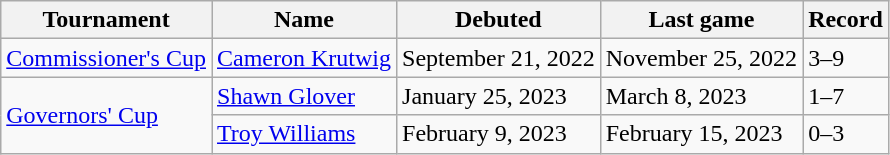<table class="wikitable">
<tr>
<th>Tournament</th>
<th>Name</th>
<th>Debuted</th>
<th>Last game</th>
<th>Record</th>
</tr>
<tr>
<td><a href='#'>Commissioner's Cup</a></td>
<td><a href='#'>Cameron Krutwig</a></td>
<td>September 21, 2022 </td>
<td>November 25, 2022 </td>
<td>3–9</td>
</tr>
<tr>
<td rowspan="2"><a href='#'>Governors' Cup</a></td>
<td><a href='#'>Shawn Glover</a></td>
<td>January 25, 2023 </td>
<td>March 8, 2023 </td>
<td>1–7</td>
</tr>
<tr>
<td><a href='#'>Troy Williams</a></td>
<td>February 9, 2023 </td>
<td>February 15, 2023 </td>
<td>0–3</td>
</tr>
</table>
